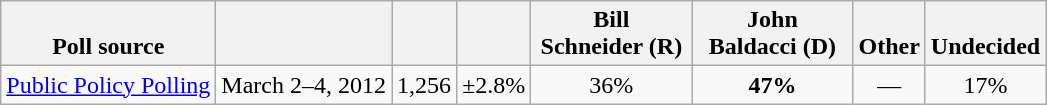<table class="wikitable" style="text-align:center">
<tr valign= bottom>
<th>Poll source</th>
<th></th>
<th></th>
<th></th>
<th style="width:100px;">Bill<br>Schneider (R)</th>
<th style="width:100px;">John<br>Baldacci (D)</th>
<th>Other</th>
<th>Undecided</th>
</tr>
<tr>
<td align=left><a href='#'>Public Policy Polling</a></td>
<td>March 2–4, 2012</td>
<td>1,256</td>
<td>±2.8%</td>
<td>36%</td>
<td><strong>47%</strong></td>
<td>—</td>
<td>17%</td>
</tr>
</table>
